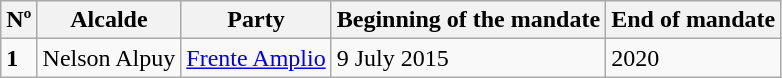<table class="wikitable" border="1" style=text-align:center">
<tr style="background:#ececec">
<th>Nº</th>
<th>Alcalde</th>
<th>Party</th>
<th>Beginning of the mandate</th>
<th>End of mandate</th>
</tr>
<tr>
<td><strong>1</strong></td>
<td>Nelson Alpuy</td>
<td><a href='#'>Frente Amplio</a></td>
<td>9 July 2015</td>
<td>2020</td>
</tr>
</table>
